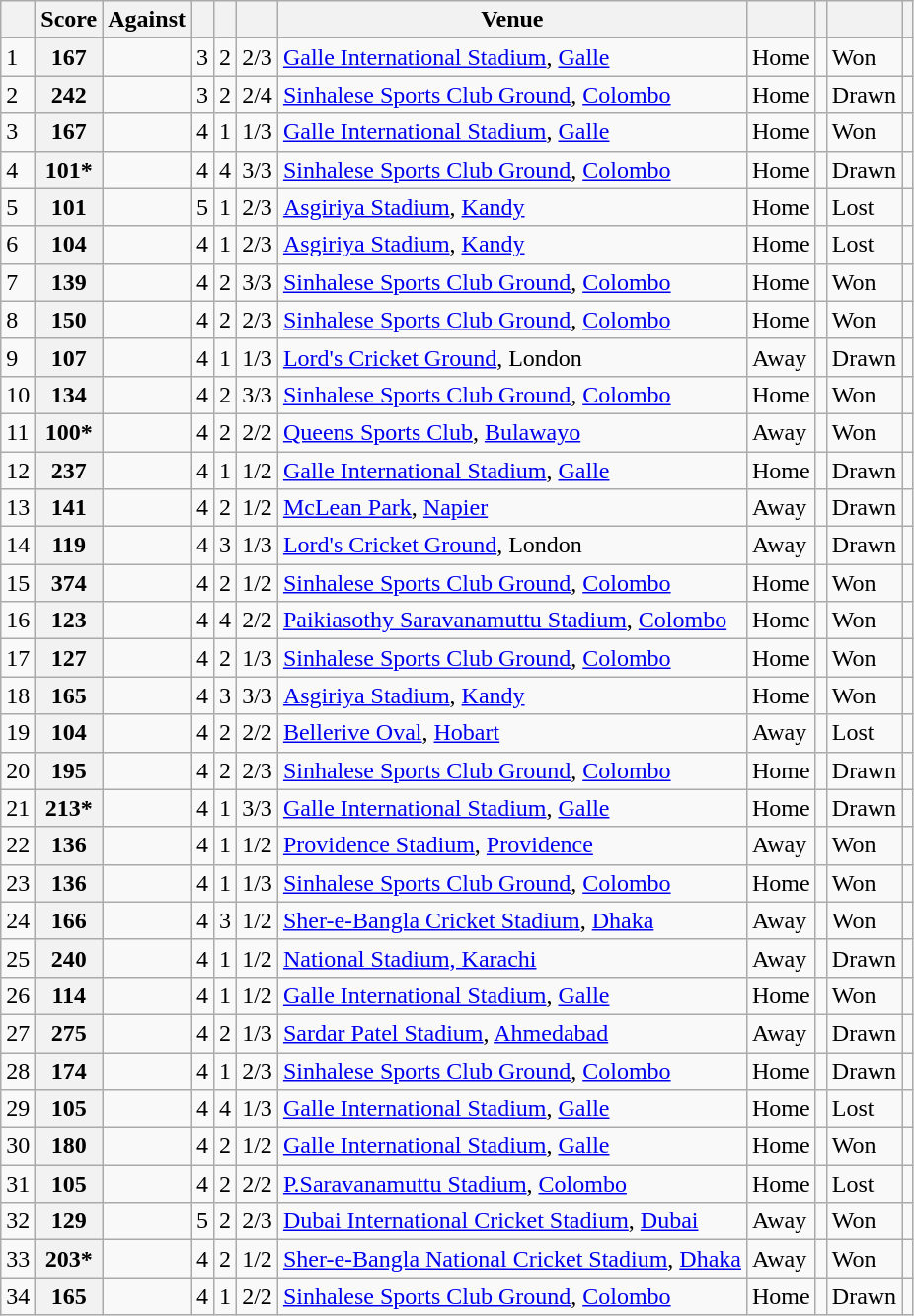<table class="wikitable plainrowheaders sortable">
<tr>
<th></th>
<th>Score</th>
<th>Against</th>
<th><a href='#'></a></th>
<th><a href='#'></a></th>
<th></th>
<th>Venue</th>
<th></th>
<th></th>
<th></th>
<th scope="col" class="unsortable"></th>
</tr>
<tr>
<td>1</td>
<th scope="row"> 167 </th>
<td></td>
<td>3</td>
<td>2</td>
<td>2/3</td>
<td><a href='#'>Galle International Stadium</a>, <a href='#'>Galle</a></td>
<td>Home</td>
<td></td>
<td>Won</td>
<td></td>
</tr>
<tr>
<td>2</td>
<th scope="row"> 242 </th>
<td></td>
<td>3</td>
<td>2</td>
<td>2/4</td>
<td><a href='#'>Sinhalese Sports Club Ground</a>, <a href='#'>Colombo</a></td>
<td>Home</td>
<td></td>
<td>Drawn</td>
<td></td>
</tr>
<tr>
<td>3</td>
<th scope="row"> 167</th>
<td></td>
<td>4</td>
<td>1</td>
<td>1/3</td>
<td><a href='#'>Galle International Stadium</a>, <a href='#'>Galle</a></td>
<td>Home</td>
<td></td>
<td>Won</td>
<td></td>
</tr>
<tr>
<td>4</td>
<th scope="row"> 101*</th>
<td></td>
<td>4</td>
<td>4</td>
<td>3/3</td>
<td><a href='#'>Sinhalese Sports Club Ground</a>, <a href='#'>Colombo</a></td>
<td>Home</td>
<td></td>
<td>Drawn</td>
<td></td>
</tr>
<tr>
<td>5</td>
<th scope="row"> 101</th>
<td></td>
<td>5</td>
<td>1</td>
<td>2/3</td>
<td><a href='#'>Asgiriya Stadium</a>, <a href='#'>Kandy</a></td>
<td>Home</td>
<td></td>
<td>Lost</td>
<td></td>
</tr>
<tr>
<td>6</td>
<th scope="row"> 104</th>
<td></td>
<td>4</td>
<td>1</td>
<td>2/3</td>
<td><a href='#'>Asgiriya Stadium</a>, <a href='#'>Kandy</a></td>
<td>Home</td>
<td></td>
<td>Lost</td>
<td></td>
</tr>
<tr>
<td>7</td>
<th scope="row"> 139</th>
<td></td>
<td>4</td>
<td>2</td>
<td>3/3</td>
<td><a href='#'>Sinhalese Sports Club Ground</a>, <a href='#'>Colombo</a></td>
<td>Home</td>
<td></td>
<td>Won</td>
<td></td>
</tr>
<tr>
<td>8</td>
<th scope="row"> 150</th>
<td></td>
<td>4</td>
<td>2</td>
<td>2/3</td>
<td><a href='#'>Sinhalese Sports Club Ground</a>, <a href='#'>Colombo</a></td>
<td>Home</td>
<td></td>
<td>Won</td>
<td></td>
</tr>
<tr>
<td>9</td>
<th scope="row"> 107</th>
<td></td>
<td>4</td>
<td>1</td>
<td>1/3</td>
<td><a href='#'>Lord's Cricket Ground</a>, London</td>
<td>Away</td>
<td></td>
<td>Drawn</td>
<td></td>
</tr>
<tr>
<td>10</td>
<th scope="row"> 134</th>
<td></td>
<td>4</td>
<td>2</td>
<td>3/3</td>
<td><a href='#'>Sinhalese Sports Club Ground</a>, <a href='#'>Colombo</a></td>
<td>Home</td>
<td></td>
<td>Won</td>
<td></td>
</tr>
<tr>
<td>11</td>
<th scope="row"> 100*</th>
<td></td>
<td>4</td>
<td>2</td>
<td>2/2</td>
<td><a href='#'>Queens Sports Club</a>, <a href='#'>Bulawayo</a></td>
<td>Away</td>
<td></td>
<td>Won</td>
<td></td>
</tr>
<tr>
<td>12</td>
<th scope="row"> 237 </th>
<td></td>
<td>4</td>
<td>1</td>
<td>1/2</td>
<td><a href='#'>Galle International Stadium</a>, <a href='#'>Galle</a></td>
<td>Home</td>
<td></td>
<td>Drawn</td>
<td></td>
</tr>
<tr>
<td>13</td>
<th scope="row"> 141</th>
<td></td>
<td>4</td>
<td>2</td>
<td>1/2</td>
<td><a href='#'>McLean Park</a>, <a href='#'>Napier</a></td>
<td>Away</td>
<td></td>
<td>Drawn</td>
<td></td>
</tr>
<tr>
<td>14</td>
<th scope="row"> 119  </th>
<td></td>
<td>4</td>
<td>3</td>
<td>1/3</td>
<td><a href='#'>Lord's Cricket Ground</a>, London</td>
<td>Away</td>
<td></td>
<td>Drawn</td>
<td></td>
</tr>
<tr>
<td>15</td>
<th scope="row"> 374  </th>
<td></td>
<td>4</td>
<td>2</td>
<td>1/2</td>
<td><a href='#'>Sinhalese Sports Club Ground</a>, <a href='#'>Colombo</a></td>
<td>Home</td>
<td></td>
<td>Won</td>
<td></td>
</tr>
<tr>
<td>16</td>
<th scope="row"> 123  </th>
<td></td>
<td>4</td>
<td>4</td>
<td>2/2</td>
<td><a href='#'>Paikiasothy Saravanamuttu Stadium</a>, <a href='#'>Colombo</a></td>
<td>Home</td>
<td></td>
<td>Won</td>
<td></td>
</tr>
<tr>
<td>17</td>
<th scope="row"> 127 </th>
<td></td>
<td>4</td>
<td>2</td>
<td>1/3</td>
<td><a href='#'>Sinhalese Sports Club Ground</a>, <a href='#'>Colombo</a></td>
<td>Home</td>
<td></td>
<td>Won</td>
<td></td>
</tr>
<tr>
<td>18</td>
<th scope="row"> 165 </th>
<td></td>
<td>4</td>
<td>3</td>
<td>3/3</td>
<td><a href='#'>Asgiriya Stadium</a>, <a href='#'>Kandy</a></td>
<td>Home</td>
<td></td>
<td>Won</td>
<td></td>
</tr>
<tr>
<td>19</td>
<th scope="row"> 104 </th>
<td></td>
<td>4</td>
<td>2</td>
<td>2/2</td>
<td><a href='#'>Bellerive Oval</a>, <a href='#'>Hobart</a></td>
<td>Away</td>
<td></td>
<td>Lost</td>
<td></td>
</tr>
<tr>
<td>20</td>
<th scope="row"> 195  </th>
<td></td>
<td>4</td>
<td>2</td>
<td>2/3</td>
<td><a href='#'>Sinhalese Sports Club Ground</a>, <a href='#'>Colombo</a></td>
<td>Home</td>
<td></td>
<td>Drawn</td>
<td></td>
</tr>
<tr>
<td>21</td>
<th scope="row"> 213*  </th>
<td></td>
<td>4</td>
<td>1</td>
<td>3/3</td>
<td><a href='#'>Galle International Stadium</a>, <a href='#'>Galle</a></td>
<td>Home</td>
<td></td>
<td>Drawn</td>
<td></td>
</tr>
<tr>
<td>22</td>
<th scope="row"> 136 </th>
<td></td>
<td>4</td>
<td>1</td>
<td>1/2</td>
<td><a href='#'>Providence Stadium</a>, <a href='#'>Providence</a></td>
<td>Away</td>
<td></td>
<td>Won</td>
<td></td>
</tr>
<tr>
<td>23</td>
<th scope="row"> 136 </th>
<td></td>
<td>4</td>
<td>1</td>
<td>1/3</td>
<td><a href='#'>Sinhalese Sports Club Ground</a>, <a href='#'>Colombo</a></td>
<td>Home</td>
<td></td>
<td>Won</td>
<td></td>
</tr>
<tr>
<td>24</td>
<th scope="row"> 166 </th>
<td></td>
<td>4</td>
<td>3</td>
<td>1/2</td>
<td><a href='#'>Sher-e-Bangla Cricket Stadium</a>, <a href='#'>Dhaka</a></td>
<td>Away</td>
<td></td>
<td>Won</td>
<td></td>
</tr>
<tr>
<td>25</td>
<th scope="row"> 240 </th>
<td></td>
<td>4</td>
<td>1</td>
<td>1/2</td>
<td><a href='#'>National Stadium, Karachi</a></td>
<td>Away</td>
<td></td>
<td>Drawn</td>
<td></td>
</tr>
<tr>
<td>26</td>
<th scope="row"> 114</th>
<td></td>
<td>4</td>
<td>1</td>
<td>1/2</td>
<td><a href='#'>Galle International Stadium</a>, <a href='#'>Galle</a></td>
<td>Home</td>
<td></td>
<td>Won</td>
<td></td>
</tr>
<tr>
<td>27</td>
<th scope="row"> 275 </th>
<td></td>
<td>4</td>
<td>2</td>
<td>1/3</td>
<td><a href='#'>Sardar Patel Stadium</a>, <a href='#'>Ahmedabad</a></td>
<td>Away</td>
<td></td>
<td>Drawn</td>
<td></td>
</tr>
<tr>
<td>28</td>
<th scope="row"> 174</th>
<td></td>
<td>4</td>
<td>1</td>
<td>2/3</td>
<td><a href='#'>Sinhalese Sports Club Ground</a>, <a href='#'>Colombo</a></td>
<td>Home</td>
<td></td>
<td>Drawn</td>
<td></td>
</tr>
<tr>
<td>29</td>
<th scope="row"> 105</th>
<td></td>
<td>4</td>
<td>4</td>
<td>1/3</td>
<td><a href='#'>Galle International Stadium</a>, <a href='#'>Galle</a></td>
<td>Home</td>
<td></td>
<td>Lost</td>
<td></td>
</tr>
<tr>
<td>30</td>
<th scope="row"> 180 </th>
<td></td>
<td>4</td>
<td>2</td>
<td>1/2</td>
<td><a href='#'>Galle International Stadium</a>, <a href='#'>Galle</a></td>
<td>Home</td>
<td></td>
<td>Won</td>
<td></td>
</tr>
<tr>
<td>31</td>
<th scope="row"> 105</th>
<td></td>
<td>4</td>
<td>2</td>
<td>2/2</td>
<td><a href='#'>P.Saravanamuttu Stadium</a>, <a href='#'>Colombo</a></td>
<td>Home</td>
<td></td>
<td>Lost</td>
<td></td>
</tr>
<tr>
<td>32</td>
<th scope="row"> 129 </th>
<td></td>
<td>5</td>
<td>2</td>
<td>2/3</td>
<td><a href='#'>Dubai International Cricket Stadium</a>, <a href='#'>Dubai</a></td>
<td>Away</td>
<td></td>
<td>Won</td>
<td></td>
</tr>
<tr>
<td>33</td>
<th scope="row"> 203* </th>
<td></td>
<td>4</td>
<td>2</td>
<td>1/2</td>
<td><a href='#'>Sher-e-Bangla National Cricket Stadium</a>, <a href='#'>Dhaka</a></td>
<td>Away</td>
<td></td>
<td>Won</td>
<td></td>
</tr>
<tr>
<td>34</td>
<th scope="row"> 165</th>
<td></td>
<td>4</td>
<td>1</td>
<td>2/2</td>
<td><a href='#'>Sinhalese Sports Club Ground</a>, <a href='#'>Colombo</a></td>
<td>Home</td>
<td></td>
<td>Drawn</td>
<td></td>
</tr>
</table>
